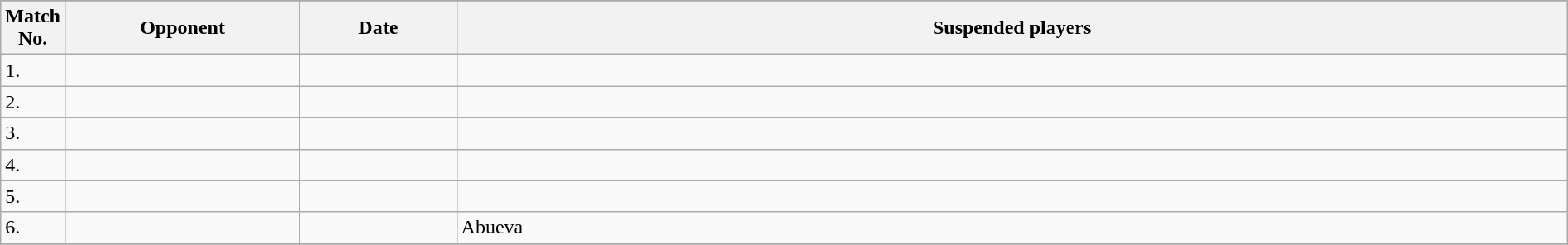<table class="wikitable"  width=100%>
<tr>
</tr>
<tr>
<th width=2%>Match<br>No.</th>
<th width=15%>Opponent</th>
<th width=10%>Date</th>
<th>Suspended players</th>
</tr>
<tr>
<td>1.</td>
<td></td>
<td></td>
<td></td>
</tr>
<tr>
<td>2.</td>
<td></td>
<td></td>
<td></td>
</tr>
<tr>
<td>3.</td>
<td></td>
<td></td>
<td></td>
</tr>
<tr>
<td>4.</td>
<td></td>
<td></td>
<td></td>
</tr>
<tr>
<td>5.</td>
<td></td>
<td></td>
<td></td>
</tr>
<tr>
<td>6.</td>
<td></td>
<td></td>
<td>Abueva</td>
</tr>
<tr>
</tr>
</table>
